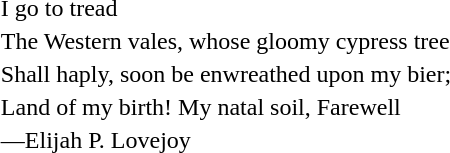<table align="center">
<tr>
<td>I go to tread</td>
</tr>
<tr>
<td>The Western vales, whose gloomy cypress tree</td>
</tr>
<tr>
<td>Shall haply, soon be enwreathed upon my bier;</td>
</tr>
<tr>
<td>Land of my birth! My natal soil, Farewell</td>
</tr>
<tr>
<td>—Elijah P. Lovejoy</td>
</tr>
</table>
